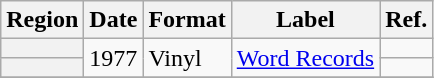<table class="wikitable plainrowheaders">
<tr>
<th scope="col">Region</th>
<th scope="col">Date</th>
<th scope="col">Format</th>
<th scope="col">Label</th>
<th scope="col">Ref.</th>
</tr>
<tr>
<th scope="row"></th>
<td rowspan="2">1977</td>
<td rowspan="2">Vinyl</td>
<td rowspan="2"><a href='#'>Word Records</a></td>
<td></td>
</tr>
<tr>
<th scope="row"></th>
<td></td>
</tr>
<tr>
</tr>
</table>
